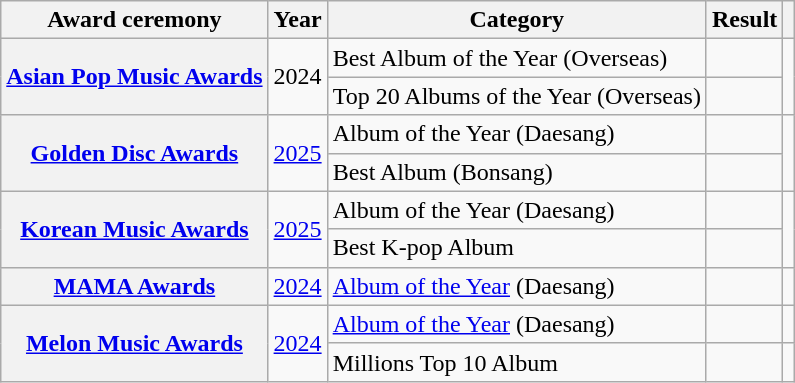<table class="wikitable plainrowheaders sortable" style="text-align:center">
<tr>
<th scope="col">Award ceremony</th>
<th scope="col">Year</th>
<th scope="col">Category </th>
<th scope="col">Result</th>
<th scope="col" class="unsortable"></th>
</tr>
<tr>
<th scope="row" rowspan="2"><a href='#'>Asian Pop Music Awards</a></th>
<td rowspan="2">2024</td>
<td style="text-align:left">Best Album of the Year (Overseas)</td>
<td></td>
<td rowspan="2"></td>
</tr>
<tr>
<td style="text-align:left">Top 20 Albums of the Year (Overseas)</td>
<td></td>
</tr>
<tr>
<th scope="row" rowspan="2"><a href='#'>Golden Disc Awards</a></th>
<td rowspan="2"><a href='#'>2025</a></td>
<td style="text-align:left">Album of the Year (Daesang)</td>
<td></td>
<td rowspan="2"></td>
</tr>
<tr>
<td style="text-align:left">Best Album (Bonsang)</td>
<td></td>
</tr>
<tr>
<th scope="row" rowspan="2"><a href='#'>Korean Music Awards</a></th>
<td rowspan="2"><a href='#'>2025</a></td>
<td style="text-align:left">Album of the Year (Daesang)</td>
<td></td>
<td rowspan="2"></td>
</tr>
<tr>
<td style="text-align:left">Best K-pop Album</td>
<td></td>
</tr>
<tr>
<th scope="row"><a href='#'>MAMA Awards</a></th>
<td><a href='#'>2024</a></td>
<td style="text-align:left"><a href='#'>Album of the Year</a> (Daesang)</td>
<td></td>
<td></td>
</tr>
<tr>
<th scope="row" rowspan="2"><a href='#'>Melon Music Awards</a></th>
<td rowspan="2"><a href='#'>2024</a></td>
<td style="text-align:left"><a href='#'>Album of the Year</a> (Daesang)</td>
<td></td>
<td></td>
</tr>
<tr>
<td style="text-align:left">Millions Top 10 Album</td>
<td></td>
<td></td>
</tr>
</table>
